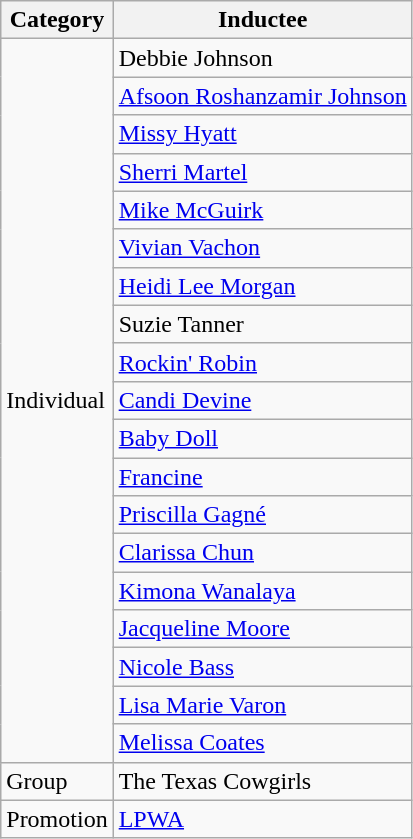<table class="wikitable">
<tr>
<th>Category</th>
<th>Inductee</th>
</tr>
<tr>
<td rowspan=19>Individual</td>
<td>Debbie Johnson</td>
</tr>
<tr>
<td><a href='#'>Afsoon Roshanzamir Johnson</a></td>
</tr>
<tr>
<td><a href='#'>Missy Hyatt</a></td>
</tr>
<tr>
<td><a href='#'>Sherri Martel</a></td>
</tr>
<tr>
<td><a href='#'>Mike McGuirk</a></td>
</tr>
<tr>
<td><a href='#'>Vivian Vachon</a></td>
</tr>
<tr>
<td><a href='#'>Heidi Lee Morgan</a></td>
</tr>
<tr>
<td>Suzie Tanner</td>
</tr>
<tr>
<td><a href='#'>Rockin' Robin</a></td>
</tr>
<tr>
<td><a href='#'>Candi Devine</a></td>
</tr>
<tr>
<td><a href='#'>Baby Doll</a></td>
</tr>
<tr>
<td><a href='#'>Francine</a></td>
</tr>
<tr>
<td><a href='#'>Priscilla Gagné</a></td>
</tr>
<tr>
<td><a href='#'>Clarissa Chun</a></td>
</tr>
<tr>
<td><a href='#'>Kimona Wanalaya</a></td>
</tr>
<tr>
<td><a href='#'>Jacqueline Moore</a></td>
</tr>
<tr>
<td><a href='#'>Nicole Bass</a></td>
</tr>
<tr>
<td><a href='#'>Lisa Marie Varon</a></td>
</tr>
<tr>
<td><a href='#'>Melissa Coates</a></td>
</tr>
<tr>
<td>Group</td>
<td>The Texas Cowgirls<br></td>
</tr>
<tr>
<td>Promotion</td>
<td><a href='#'>LPWA</a></td>
</tr>
</table>
